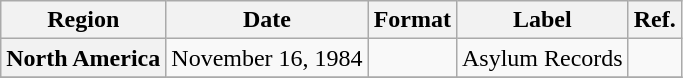<table class="wikitable plainrowheaders">
<tr>
<th scope="col">Region</th>
<th scope="col">Date</th>
<th scope="col">Format</th>
<th scope="col">Label</th>
<th scope="col">Ref.</th>
</tr>
<tr>
<th scope="row">North America</th>
<td>November 16, 1984</td>
<td></td>
<td>Asylum Records</td>
<td></td>
</tr>
<tr>
</tr>
</table>
